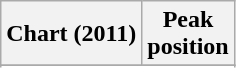<table class="wikitable sortable">
<tr>
<th scope="col">Chart (2011)</th>
<th scope="col">Peak<br>position</th>
</tr>
<tr>
</tr>
<tr>
</tr>
<tr>
</tr>
<tr>
</tr>
<tr>
</tr>
<tr>
</tr>
<tr>
</tr>
<tr>
</tr>
</table>
